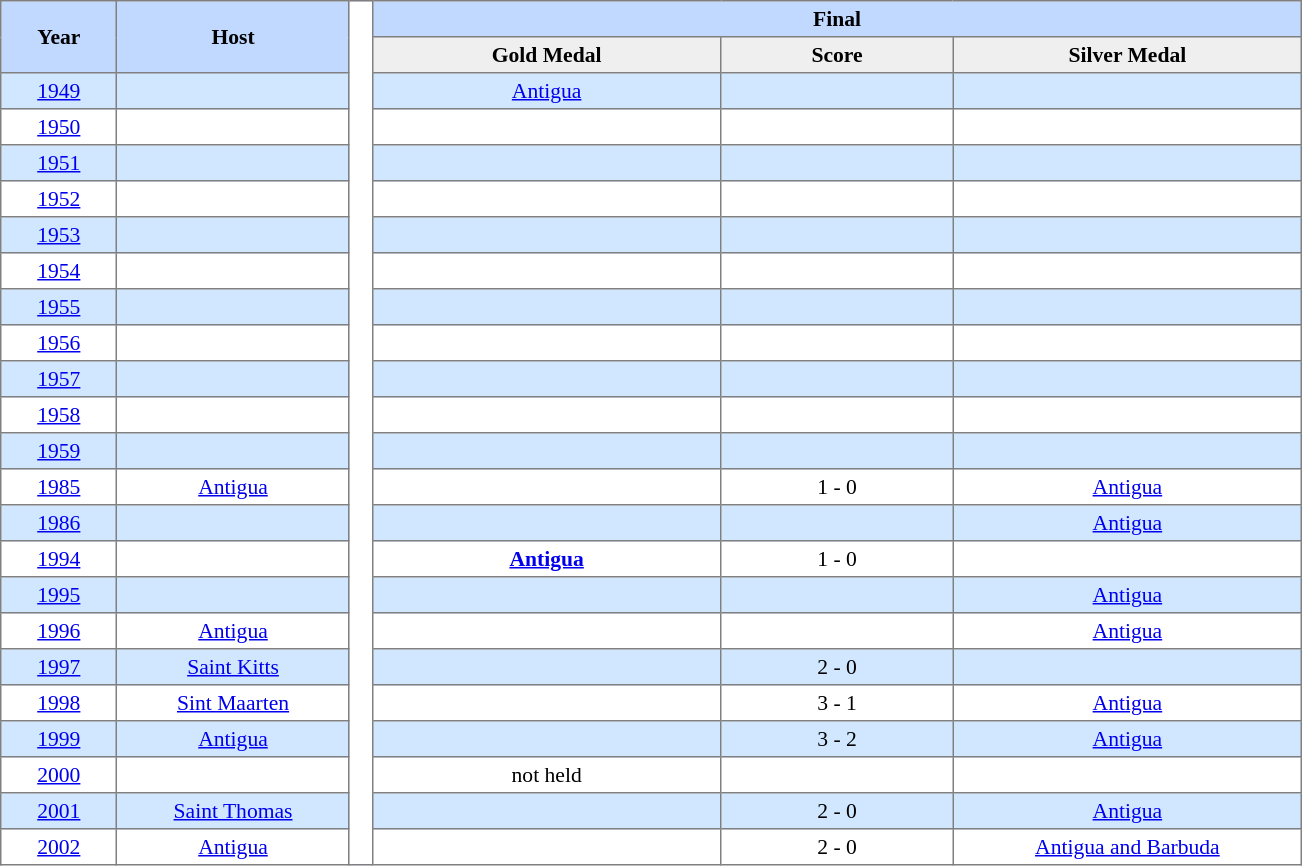<table border=1 style="border-collapse:collapse; font-size:90%;" cellpadding=3 cellspacing=0>
<tr bgcolor=#C1D8FF>
<th rowspan=2 width=5%>Year</th>
<th rowspan=2 width=10%>Host</th>
<th width=1% rowspan=35 bgcolor=ffffff></th>
<th colspan=3>Final</th>
</tr>
<tr bgcolor=#EFEFEF>
<th width=15%>Gold Medal</th>
<th width=10%>Score</th>
<th width=15%>Silver Medal</th>
</tr>
<tr align=center bgcolor=#D0E7FF>
<td><a href='#'>1949</a></td>
<td></td>
<td> <a href='#'>Antigua</a></td>
<td></td>
<td></td>
</tr>
<tr align=center>
<td><a href='#'>1950</a></td>
<td></td>
<td><strong></strong></td>
<td></td>
<td></td>
</tr>
<tr align=center bgcolor=#D0E7FF>
<td><a href='#'>1951</a></td>
<td></td>
<td><strong></strong></td>
<td></td>
<td></td>
</tr>
<tr align=center>
<td><a href='#'>1952</a></td>
<td></td>
<td><strong></strong></td>
<td></td>
<td></td>
</tr>
<tr align=center bgcolor=#D0E7FF>
<td><a href='#'>1953</a></td>
<td></td>
<td><strong></strong></td>
<td></td>
<td></td>
</tr>
<tr align=center>
<td><a href='#'>1954</a></td>
<td></td>
<td><strong></strong></td>
<td></td>
<td></td>
</tr>
<tr align=center bgcolor=#D0E7FF>
<td><a href='#'>1955</a></td>
<td></td>
<td><strong></strong></td>
<td></td>
<td></td>
</tr>
<tr align=center>
<td><a href='#'>1956</a></td>
<td></td>
<td><strong></strong></td>
<td></td>
<td></td>
</tr>
<tr align=center bgcolor=#D0E7FF>
<td><a href='#'>1957</a></td>
<td></td>
<td><strong></strong></td>
<td></td>
<td></td>
</tr>
<tr align=center>
<td><a href='#'>1958</a></td>
<td></td>
<td><strong></strong></td>
<td></td>
<td></td>
</tr>
<tr align=center bgcolor=#D0E7FF>
<td><a href='#'>1959</a></td>
<td></td>
<td><strong></strong></td>
<td></td>
<td></td>
</tr>
<tr align=center>
<td><a href='#'>1985</a></td>
<td><a href='#'>Antigua</a></td>
<td><strong></strong></td>
<td>1 - 0</td>
<td> <a href='#'>Antigua</a></td>
</tr>
<tr align=center bgcolor=#D0E7FF>
<td><a href='#'>1986</a></td>
<td></td>
<td><strong></strong></td>
<td></td>
<td> <a href='#'>Antigua</a></td>
</tr>
<tr align=center>
<td><a href='#'>1994</a></td>
<td></td>
<td> <strong><a href='#'>Antigua</a></strong></td>
<td>1 - 0</td>
<td><strong></strong></td>
</tr>
<tr align=center bgcolor=#D0E7FF>
<td><a href='#'>1995</a></td>
<td></td>
<td><strong></strong></td>
<td></td>
<td> <a href='#'>Antigua</a></td>
</tr>
<tr align=center>
<td><a href='#'>1996</a></td>
<td><a href='#'>Antigua</a></td>
<td><strong></strong></td>
<td></td>
<td> <a href='#'>Antigua</a></td>
</tr>
<tr align=center bgcolor=#D0E7FF>
<td><a href='#'>1997</a></td>
<td><a href='#'>Saint Kitts</a></td>
<td><strong></strong></td>
<td>2 - 0</td>
<td></td>
</tr>
<tr align=center>
<td><a href='#'>1998</a></td>
<td><a href='#'>Sint Maarten</a></td>
<td><strong></strong></td>
<td>3 - 1</td>
<td> <a href='#'>Antigua</a></td>
</tr>
<tr align=center bgcolor=#D0E7FF>
<td><a href='#'>1999</a></td>
<td><a href='#'>Antigua</a></td>
<td><strong></strong></td>
<td>3 - 2</td>
<td> <a href='#'>Antigua</a></td>
</tr>
<tr align=center>
<td><a href='#'>2000</a></td>
<td></td>
<td>not held</td>
<td></td>
<td></td>
</tr>
<tr align=center bgcolor=#D0E7FF>
<td><a href='#'>2001</a></td>
<td><a href='#'>Saint Thomas</a></td>
<td><strong></strong></td>
<td>2 - 0</td>
<td> <a href='#'>Antigua</a></td>
</tr>
<tr align=center>
<td><a href='#'>2002</a></td>
<td><a href='#'>Antigua</a></td>
<td><strong></strong></td>
<td>2 - 0</td>
<td> <a href='#'>Antigua and Barbuda</a></td>
</tr>
</table>
